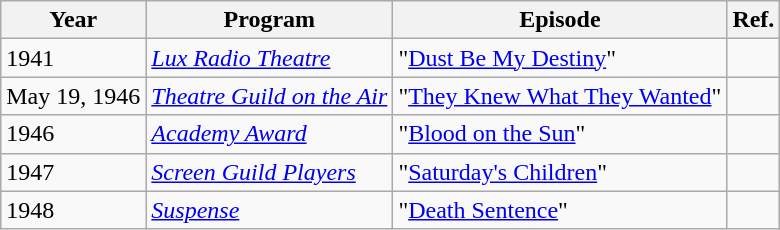<table class="wikitable">
<tr>
<th>Year</th>
<th>Program</th>
<th>Episode</th>
<th>Ref.</th>
</tr>
<tr>
<td>1941</td>
<td><em><a href='#'>Lux Radio Theatre</a></em></td>
<td>"<a href='#'>Dust Be My Destiny</a>"</td>
<td align="center"></td>
</tr>
<tr>
<td>May 19, 1946</td>
<td><em><a href='#'>Theatre Guild on the Air</a></em></td>
<td>"<a href='#'>They Knew What They Wanted</a>"</td>
<td align="center"></td>
</tr>
<tr>
<td>1946</td>
<td><em><a href='#'>Academy Award</a></em></td>
<td>"<a href='#'>Blood on the Sun</a>"</td>
<td align="center"></td>
</tr>
<tr>
<td>1947</td>
<td><em><a href='#'>Screen Guild Players</a></em></td>
<td>"<a href='#'>Saturday's Children</a>"</td>
<td align="center"></td>
</tr>
<tr>
<td>1948</td>
<td><em><a href='#'>Suspense</a></em></td>
<td>"<a href='#'>Death Sentence</a>"</td>
<td align="center"></td>
</tr>
</table>
